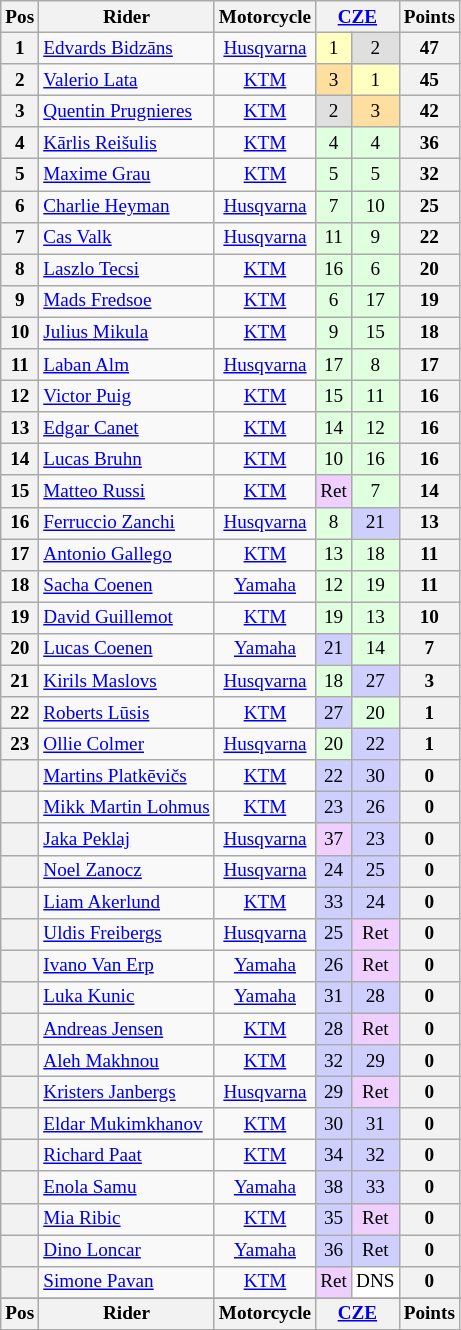<table class="wikitable" style="font-size: 80%; text-align:center">
<tr valign="top">
<th valign="middle">Pos</th>
<th valign="middle">Rider</th>
<th valign="middle">Motorcycle</th>
<th colspan=2><a href='#'>CZE</a><br></th>
<th valign="middle">Points</th>
</tr>
<tr>
<th>1</th>
<td align=left> <a href='#'>Edvards Bidzāns</a></td>
<td><a href='#'>Husqvarna</a></td>
<td style="background:#ffffbf;">1</td>
<td style="background:#dfdfdf;">2</td>
<th>47</th>
</tr>
<tr>
<th>2</th>
<td align=left> <a href='#'>Valerio Lata</a></td>
<td><a href='#'>KTM</a></td>
<td style="background:#ffdf9f;">3</td>
<td style="background:#ffffbf;">1</td>
<th>45</th>
</tr>
<tr>
<th>3</th>
<td align=left> <a href='#'>Quentin Prugnieres</a></td>
<td><a href='#'>KTM</a></td>
<td style="background:#dfdfdf;">2</td>
<td style="background:#ffdf9f;">3</td>
<th>42</th>
</tr>
<tr>
<th>4</th>
<td align=left> <a href='#'>Kārlis Reišulis</a></td>
<td><a href='#'>KTM</a></td>
<td style="background:#dfffdf;">4</td>
<td style="background:#dfffdf;">4</td>
<th>36</th>
</tr>
<tr>
<th>5</th>
<td align=left> <a href='#'>Maxime Grau</a></td>
<td><a href='#'>KTM</a></td>
<td style="background:#dfffdf;">5</td>
<td style="background:#dfffdf;">5</td>
<th>32</th>
</tr>
<tr>
<th>6</th>
<td align=left> <a href='#'>Charlie Heyman</a></td>
<td><a href='#'>Husqvarna</a></td>
<td style="background:#dfffdf;">7</td>
<td style="background:#dfffdf;">10</td>
<th>25</th>
</tr>
<tr>
<th>7</th>
<td align=left> <a href='#'>Cas Valk</a></td>
<td><a href='#'>Husqvarna</a></td>
<td style="background:#dfffdf;">11</td>
<td style="background:#dfffdf;">9</td>
<th>22</th>
</tr>
<tr>
<th>8</th>
<td align=left> <a href='#'>Laszlo Tecsi</a></td>
<td><a href='#'>KTM</a></td>
<td style="background:#dfffdf;">16</td>
<td style="background:#dfffdf;">6</td>
<th>20</th>
</tr>
<tr>
<th>9</th>
<td align=left> <a href='#'>Mads Fredsoe</a></td>
<td><a href='#'>KTM</a></td>
<td style="background:#dfffdf;">6</td>
<td style="background:#dfffdf;">17</td>
<th>19</th>
</tr>
<tr>
<th>10</th>
<td align=left> <a href='#'>Julius Mikula</a></td>
<td><a href='#'>KTM</a></td>
<td style="background:#dfffdf;">9</td>
<td style="background:#dfffdf;">15</td>
<th>18</th>
</tr>
<tr>
<th>11</th>
<td align=left> <a href='#'>Laban Alm</a></td>
<td><a href='#'>Husqvarna</a></td>
<td style="background:#dfffdf;">17</td>
<td style="background:#dfffdf;">8</td>
<th>17</th>
</tr>
<tr>
<th>12</th>
<td align=left> <a href='#'>Victor Puig</a></td>
<td><a href='#'>KTM</a></td>
<td style="background:#dfffdf;">15</td>
<td style="background:#dfffdf;">11</td>
<th>16</th>
</tr>
<tr>
<th>13</th>
<td align=left> <a href='#'>Edgar Canet</a></td>
<td><a href='#'>KTM</a></td>
<td style="background:#dfffdf;">14</td>
<td style="background:#dfffdf;">12</td>
<th>16</th>
</tr>
<tr>
<th>14</th>
<td align=left> <a href='#'>Lucas Bruhn</a></td>
<td><a href='#'>KTM</a></td>
<td style="background:#dfffdf;">10</td>
<td style="background:#dfffdf;">16</td>
<th>16</th>
</tr>
<tr>
<th>15</th>
<td align=left> <a href='#'>Matteo Russi</a></td>
<td><a href='#'>KTM</a></td>
<td style="background:#efcfff;">Ret</td>
<td style="background:#dfffdf;">7</td>
<th>14</th>
</tr>
<tr>
<th>16</th>
<td align=left> <a href='#'>Ferruccio Zanchi</a></td>
<td><a href='#'>Husqvarna</a></td>
<td style="background:#dfffdf;">8</td>
<td style="background:#cfcfff;">21</td>
<th>13</th>
</tr>
<tr>
<th>17</th>
<td align=left> <a href='#'>Antonio Gallego</a></td>
<td><a href='#'>KTM</a></td>
<td style="background:#dfffdf;">13</td>
<td style="background:#dfffdf;">18</td>
<th>11</th>
</tr>
<tr>
<th>18</th>
<td align=left> <a href='#'>Sacha Coenen</a></td>
<td><a href='#'>Yamaha</a></td>
<td style="background:#dfffdf;">12</td>
<td style="background:#dfffdf;">19</td>
<th>11</th>
</tr>
<tr>
<th>19</th>
<td align=left> <a href='#'>David Guillemot</a></td>
<td><a href='#'>KTM</a></td>
<td style="background:#dfffdf;">19</td>
<td style="background:#dfffdf;">13</td>
<th>10</th>
</tr>
<tr>
<th>20</th>
<td align=left> <a href='#'>Lucas Coenen</a></td>
<td><a href='#'>Yamaha</a></td>
<td style="background:#cfcfff;">21</td>
<td style="background:#dfffdf;">14</td>
<th>7</th>
</tr>
<tr>
<th>21</th>
<td align=left> <a href='#'>Kirils Maslovs</a></td>
<td><a href='#'>Husqvarna</a></td>
<td style="background:#dfffdf;">18</td>
<td style="background:#cfcfff;">27</td>
<th>3</th>
</tr>
<tr>
<th>22</th>
<td align=left> <a href='#'>Roberts Lūsis</a></td>
<td><a href='#'>KTM</a></td>
<td style="background:#cfcfff;">27</td>
<td style="background:#dfffdf;">20</td>
<th>1</th>
</tr>
<tr>
<th>23</th>
<td align=left> <a href='#'>Ollie Colmer</a></td>
<td><a href='#'>Husqvarna</a></td>
<td style="background:#dfffdf;">20</td>
<td style="background:#cfcfff;">22</td>
<th>1</th>
</tr>
<tr>
<th></th>
<td align=left> <a href='#'>Martins Platkēvičs</a></td>
<td><a href='#'>KTM</a></td>
<td style="background:#cfcfff;">22</td>
<td style="background:#cfcfff;">30</td>
<th>0</th>
</tr>
<tr>
<th></th>
<td align=left> <a href='#'>Mikk Martin Lohmus</a></td>
<td><a href='#'>KTM</a></td>
<td style="background:#cfcfff;">23</td>
<td style="background:#cfcfff;">26</td>
<th>0</th>
</tr>
<tr>
<th></th>
<td align=left> <a href='#'>Jaka Peklaj</a></td>
<td><a href='#'>Husqvarna</a></td>
<td style="background:#efcfff;">37</td>
<td style="background:#cfcfff;">23</td>
<th>0</th>
</tr>
<tr>
<th></th>
<td align=left> <a href='#'>Noel Zanocz</a></td>
<td><a href='#'>Husqvarna</a></td>
<td style="background:#cfcfff;">24</td>
<td style="background:#cfcfff;">25</td>
<th>0</th>
</tr>
<tr>
<th></th>
<td align=left> <a href='#'>Liam Akerlund</a></td>
<td><a href='#'>KTM</a></td>
<td style="background:#cfcfff;">33</td>
<td style="background:#cfcfff;">24</td>
<th>0</th>
</tr>
<tr>
<th></th>
<td align=left> <a href='#'>Uldis Freibergs</a></td>
<td><a href='#'>Husqvarna</a></td>
<td style="background:#cfcfff;">25</td>
<td style="background:#efcfff;">Ret</td>
<th>0</th>
</tr>
<tr>
<th></th>
<td align=left> <a href='#'>Ivano Van Erp</a></td>
<td><a href='#'>Yamaha</a></td>
<td style="background:#cfcfff;">26</td>
<td style="background:#efcfff;">Ret</td>
<th>0</th>
</tr>
<tr>
<th></th>
<td align=left> <a href='#'>Luka Kunic</a></td>
<td><a href='#'>Yamaha</a></td>
<td style="background:#cfcfff;">31</td>
<td style="background:#cfcfff;">28</td>
<th>0</th>
</tr>
<tr>
<th></th>
<td align=left> <a href='#'>Andreas Jensen</a></td>
<td><a href='#'>KTM</a></td>
<td style="background:#cfcfff;">28</td>
<td style="background:#efcfff;">Ret</td>
<th>0</th>
</tr>
<tr>
<th></th>
<td align=left> <a href='#'>Aleh Makhnou</a></td>
<td><a href='#'>KTM</a></td>
<td style="background:#cfcfff;">32</td>
<td style="background:#cfcfff;">29</td>
<th>0</th>
</tr>
<tr>
<th></th>
<td align=left> <a href='#'>Kristers Janbergs</a></td>
<td><a href='#'>Husqvarna</a></td>
<td style="background:#cfcfff;">29</td>
<td style="background:#efcfff;">Ret</td>
<th>0</th>
</tr>
<tr>
<th></th>
<td align=left> <a href='#'>Eldar Mukimkhanov</a></td>
<td><a href='#'>KTM</a></td>
<td style="background:#cfcfff;">30</td>
<td style="background:#cfcfff;">31</td>
<th>0</th>
</tr>
<tr>
<th></th>
<td align=left> <a href='#'>Richard Paat</a></td>
<td><a href='#'>KTM</a></td>
<td style="background:#cfcfff;">34</td>
<td style="background:#cfcfff;">32</td>
<th>0</th>
</tr>
<tr>
<th></th>
<td align=left> <a href='#'>Enola Samu</a></td>
<td><a href='#'>Yamaha</a></td>
<td style="background:#cfcfff;">38</td>
<td style="background:#cfcfff;">33</td>
<th>0</th>
</tr>
<tr>
<th></th>
<td align=left> <a href='#'>Mia Ribic</a></td>
<td><a href='#'>KTM</a></td>
<td style="background:#cfcfff;">35</td>
<td style="background:#efcfff;">Ret</td>
<th>0</th>
</tr>
<tr>
<th></th>
<td align=left> <a href='#'>Dino Loncar</a></td>
<td><a href='#'>Yamaha</a></td>
<td style="background:#cfcfff;">36</td>
<td style="background:#cfcfff;">Ret</td>
<th>0</th>
</tr>
<tr>
<th></th>
<td align=left> <a href='#'>Simone Pavan</a></td>
<td><a href='#'>KTM</a></td>
<td style="background:#efcfff;">Ret</td>
<td style="background:#ffffff;">DNS</td>
<th>0</th>
</tr>
<tr>
</tr>
<tr valign="top">
<th valign="middle">Pos</th>
<th valign="middle">Rider</th>
<th valign="middle">Motorcycle</th>
<th colspan=2><a href='#'>CZE</a><br></th>
<th valign="middle">Points</th>
</tr>
<tr>
</tr>
</table>
